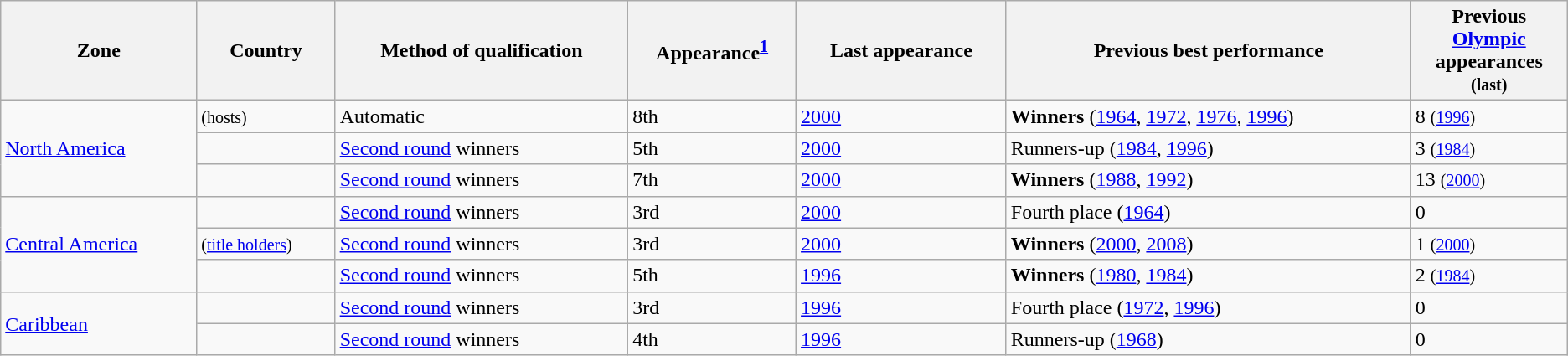<table class="wikitable sortable">
<tr>
<th>Zone</th>
<th>Country</th>
<th>Method of qualification</th>
<th>Appearance<sup><strong><a href='#'>1</a></strong></sup></th>
<th>Last appearance</th>
<th>Previous best performance</th>
<th width=10%>Previous <a href='#'>Olympic</a> appearances<br><small>(last)</small></th>
</tr>
<tr>
<td rowspan=3><a href='#'>North America</a></td>
<td> <small>(hosts)</small></td>
<td>Automatic</td>
<td>8th</td>
<td><a href='#'>2000</a></td>
<td><strong>Winners</strong> (<a href='#'>1964</a>, <a href='#'>1972</a>, <a href='#'>1976</a>, <a href='#'>1996</a>)</td>
<td>8 <small>(<a href='#'>1996</a>)</small></td>
</tr>
<tr>
<td></td>
<td><a href='#'>Second round</a> winners</td>
<td>5th</td>
<td><a href='#'>2000</a></td>
<td>Runners-up (<a href='#'>1984</a>, <a href='#'>1996</a>)</td>
<td>3 <small>(<a href='#'>1984</a>)</small></td>
</tr>
<tr>
<td></td>
<td><a href='#'>Second round</a> winners</td>
<td>7th</td>
<td><a href='#'>2000</a></td>
<td><strong>Winners</strong> (<a href='#'>1988</a>, <a href='#'>1992</a>)</td>
<td>13 <small>(<a href='#'>2000</a>)</small></td>
</tr>
<tr>
<td rowspan=3><a href='#'>Central America</a></td>
<td></td>
<td><a href='#'>Second round</a> winners</td>
<td>3rd</td>
<td><a href='#'>2000</a></td>
<td>Fourth place (<a href='#'>1964</a>)</td>
<td>0</td>
</tr>
<tr>
<td> <small>(<a href='#'>title holders</a>)</small></td>
<td><a href='#'>Second round</a> winners</td>
<td>3rd</td>
<td><a href='#'>2000</a></td>
<td><strong>Winners</strong> (<a href='#'>2000</a>, <a href='#'>2008</a>)</td>
<td>1 <small>(<a href='#'>2000</a>)</small></td>
</tr>
<tr>
<td></td>
<td><a href='#'>Second round</a> winners</td>
<td>5th</td>
<td><a href='#'>1996</a></td>
<td><strong>Winners</strong> (<a href='#'>1980</a>, <a href='#'>1984</a>)</td>
<td>2 <small>(<a href='#'>1984</a>)</small></td>
</tr>
<tr>
<td rowspan=2><a href='#'>Caribbean</a></td>
<td></td>
<td><a href='#'>Second round</a> winners</td>
<td>3rd</td>
<td><a href='#'>1996</a></td>
<td>Fourth place (<a href='#'>1972</a>, <a href='#'>1996</a>)</td>
<td>0</td>
</tr>
<tr>
<td></td>
<td><a href='#'>Second round</a> winners</td>
<td>4th</td>
<td><a href='#'>1996</a></td>
<td>Runners-up (<a href='#'>1968</a>)</td>
<td>0</td>
</tr>
</table>
